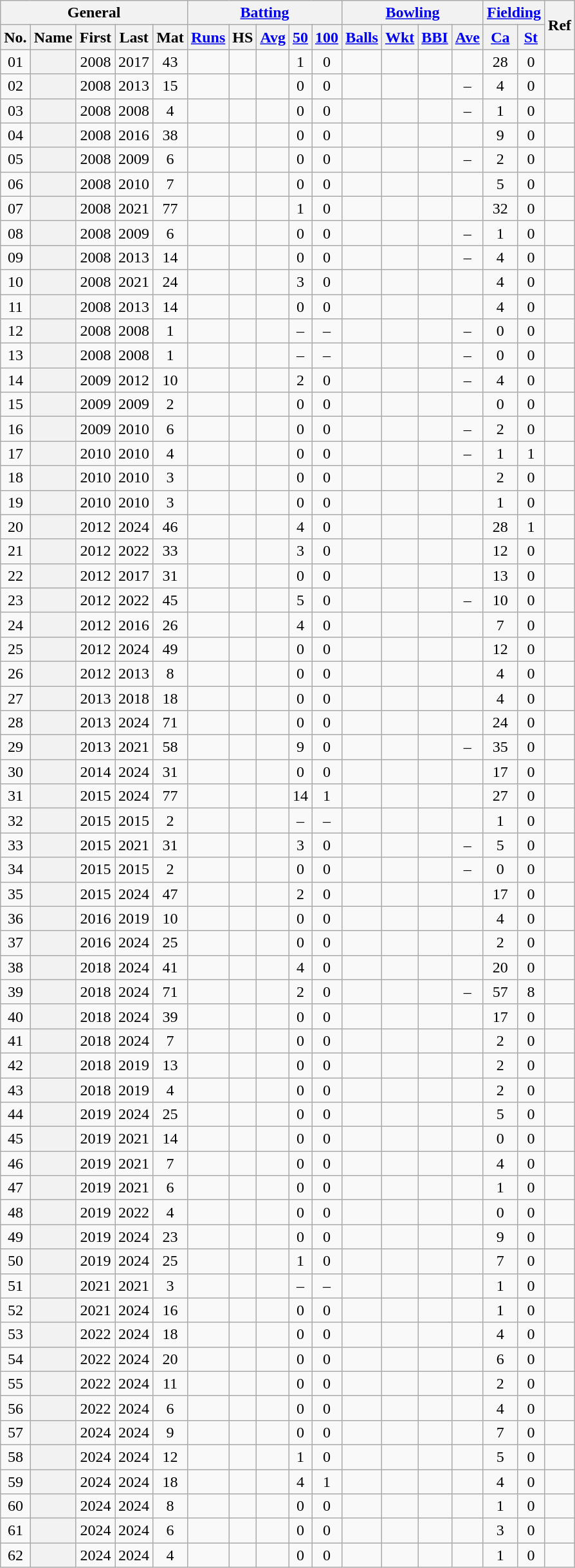<table class="wikitable plainrowheaders sortable">
<tr align="center">
<th scope="col" colspan=5 class="unsortable">General</th>
<th scope="col" colspan=5 class="unsortable"><a href='#'>Batting</a></th>
<th scope="col" colspan=4 class="unsortable"><a href='#'>Bowling</a></th>
<th scope="col" colspan=2 class="unsortable"><a href='#'>Fielding</a></th>
<th scope="col" rowspan=2 class="unsortable">Ref</th>
</tr>
<tr align="center">
<th scope="col">No.</th>
<th scope="col">Name</th>
<th scope="col">First</th>
<th scope="col">Last</th>
<th scope="col">Mat</th>
<th scope="col"><a href='#'>Runs</a></th>
<th scope="col">HS</th>
<th scope="col"><a href='#'>Avg</a></th>
<th scope="col"><a href='#'>50</a></th>
<th scope="col"><a href='#'>100</a></th>
<th scope="col"><a href='#'>Balls</a></th>
<th scope="col"><a href='#'>Wkt</a></th>
<th scope="col"><a href='#'>BBI</a></th>
<th scope="col"><a href='#'>Ave</a></th>
<th scope="col"><a href='#'>Ca</a></th>
<th scope="col"><a href='#'>St</a></th>
</tr>
<tr align="center">
<td><span>0</span>1</td>
<th scope="row"> </th>
<td>2008</td>
<td>2017</td>
<td>43</td>
<td></td>
<td></td>
<td></td>
<td>1</td>
<td>0</td>
<td></td>
<td></td>
<td></td>
<td></td>
<td>28</td>
<td>0</td>
<td></td>
</tr>
<tr align="center">
<td><span>0</span>2</td>
<th scope="row"></th>
<td>2008</td>
<td>2013</td>
<td>15</td>
<td></td>
<td></td>
<td></td>
<td>0</td>
<td>0</td>
<td></td>
<td></td>
<td></td>
<td>–</td>
<td>4</td>
<td>0</td>
<td></td>
</tr>
<tr align="center">
<td><span>0</span>3</td>
<th scope="row"></th>
<td>2008</td>
<td>2008</td>
<td>4</td>
<td></td>
<td></td>
<td></td>
<td>0</td>
<td>0</td>
<td></td>
<td></td>
<td></td>
<td>–</td>
<td>1</td>
<td>0</td>
<td></td>
</tr>
<tr align="center">
<td><span>0</span>4</td>
<th scope="row"></th>
<td>2008</td>
<td>2016</td>
<td>38</td>
<td></td>
<td></td>
<td></td>
<td>0</td>
<td>0</td>
<td></td>
<td></td>
<td></td>
<td></td>
<td>9</td>
<td>0</td>
<td></td>
</tr>
<tr align="center">
<td><span>0</span>5</td>
<th scope="row"></th>
<td>2008</td>
<td>2009</td>
<td>6</td>
<td></td>
<td></td>
<td></td>
<td>0</td>
<td>0</td>
<td></td>
<td></td>
<td></td>
<td>–</td>
<td>2</td>
<td>0</td>
<td></td>
</tr>
<tr align="center">
<td><span>0</span>6</td>
<th scope="row"></th>
<td>2008</td>
<td>2010</td>
<td>7</td>
<td></td>
<td></td>
<td></td>
<td>0</td>
<td>0</td>
<td></td>
<td></td>
<td></td>
<td></td>
<td>5</td>
<td>0</td>
<td></td>
</tr>
<tr align="center">
<td><span>0</span>7</td>
<th scope="row"> </th>
<td>2008</td>
<td>2021</td>
<td>77</td>
<td></td>
<td></td>
<td></td>
<td>1</td>
<td>0</td>
<td></td>
<td></td>
<td></td>
<td></td>
<td>32</td>
<td>0</td>
<td></td>
</tr>
<tr align="center">
<td><span>0</span>8</td>
<th scope="row"> </th>
<td>2008</td>
<td>2009</td>
<td>6</td>
<td></td>
<td></td>
<td></td>
<td>0</td>
<td>0</td>
<td></td>
<td></td>
<td></td>
<td>–</td>
<td>1</td>
<td>0</td>
<td></td>
</tr>
<tr align="center">
<td><span>0</span>9</td>
<th scope="row"></th>
<td>2008</td>
<td>2013</td>
<td>14</td>
<td></td>
<td></td>
<td></td>
<td>0</td>
<td>0</td>
<td></td>
<td></td>
<td></td>
<td>–</td>
<td>4</td>
<td>0</td>
<td></td>
</tr>
<tr align="center">
<td>10</td>
<th scope="row"></th>
<td>2008</td>
<td>2021</td>
<td>24</td>
<td></td>
<td></td>
<td></td>
<td>3</td>
<td>0</td>
<td></td>
<td></td>
<td></td>
<td></td>
<td>4</td>
<td>0</td>
<td></td>
</tr>
<tr align="center">
<td>11</td>
<th scope="row"></th>
<td>2008</td>
<td>2013</td>
<td>14</td>
<td></td>
<td></td>
<td></td>
<td>0</td>
<td>0</td>
<td></td>
<td></td>
<td></td>
<td></td>
<td>4</td>
<td>0</td>
<td></td>
</tr>
<tr align="center">
<td>12</td>
<th scope="row"></th>
<td>2008</td>
<td>2008</td>
<td>1</td>
<td></td>
<td></td>
<td></td>
<td>–</td>
<td>–</td>
<td></td>
<td></td>
<td></td>
<td>–</td>
<td>0</td>
<td>0</td>
<td></td>
</tr>
<tr align="center">
<td>13</td>
<th scope="row"></th>
<td>2008</td>
<td>2008</td>
<td>1</td>
<td></td>
<td></td>
<td></td>
<td>–</td>
<td>–</td>
<td></td>
<td></td>
<td></td>
<td>–</td>
<td>0</td>
<td>0</td>
<td></td>
</tr>
<tr align="center">
<td>14</td>
<th scope="row"></th>
<td>2009</td>
<td>2012</td>
<td>10</td>
<td></td>
<td></td>
<td></td>
<td>2</td>
<td>0</td>
<td></td>
<td></td>
<td></td>
<td>–</td>
<td>4</td>
<td>0</td>
<td></td>
</tr>
<tr align="center">
<td>15</td>
<th scope="row"></th>
<td>2009</td>
<td>2009</td>
<td>2</td>
<td></td>
<td></td>
<td></td>
<td>0</td>
<td>0</td>
<td></td>
<td></td>
<td></td>
<td></td>
<td>0</td>
<td>0</td>
<td></td>
</tr>
<tr align="center">
<td>16</td>
<th scope="row"></th>
<td>2009</td>
<td>2010</td>
<td>6</td>
<td></td>
<td></td>
<td></td>
<td>0</td>
<td>0</td>
<td></td>
<td></td>
<td></td>
<td>–</td>
<td>2</td>
<td>0</td>
<td></td>
</tr>
<tr align="center">
<td>17</td>
<th scope="row"> </th>
<td>2010</td>
<td>2010</td>
<td>4</td>
<td></td>
<td></td>
<td></td>
<td>0</td>
<td>0</td>
<td></td>
<td></td>
<td></td>
<td>–</td>
<td>1</td>
<td>1</td>
<td></td>
</tr>
<tr align="center">
<td>18</td>
<th scope="row"></th>
<td>2010</td>
<td>2010</td>
<td>3</td>
<td></td>
<td></td>
<td></td>
<td>0</td>
<td>0</td>
<td></td>
<td></td>
<td></td>
<td></td>
<td>2</td>
<td>0</td>
<td></td>
</tr>
<tr align="center">
<td>19</td>
<th scope="row"></th>
<td>2010</td>
<td>2010</td>
<td>3</td>
<td></td>
<td></td>
<td></td>
<td>0</td>
<td>0</td>
<td></td>
<td></td>
<td></td>
<td></td>
<td>1</td>
<td>0</td>
<td></td>
</tr>
<tr align="center">
<td>20</td>
<th scope="row"> </th>
<td>2012</td>
<td>2024</td>
<td>46</td>
<td></td>
<td></td>
<td></td>
<td>4</td>
<td>0</td>
<td></td>
<td></td>
<td></td>
<td></td>
<td>28</td>
<td>1</td>
<td></td>
</tr>
<tr align="center">
<td>21</td>
<th scope="row"></th>
<td>2012</td>
<td>2022</td>
<td>33</td>
<td></td>
<td></td>
<td></td>
<td>3</td>
<td>0</td>
<td></td>
<td></td>
<td></td>
<td></td>
<td>12</td>
<td>0</td>
<td></td>
</tr>
<tr align="center">
<td>22</td>
<th scope="row"></th>
<td>2012</td>
<td>2017</td>
<td>31</td>
<td></td>
<td></td>
<td></td>
<td>0</td>
<td>0</td>
<td></td>
<td></td>
<td></td>
<td></td>
<td>13</td>
<td>0</td>
<td></td>
</tr>
<tr align="center">
<td>23</td>
<th scope="row"></th>
<td>2012</td>
<td>2022</td>
<td>45</td>
<td></td>
<td></td>
<td></td>
<td>5</td>
<td>0</td>
<td></td>
<td></td>
<td></td>
<td>–</td>
<td>10</td>
<td>0</td>
<td></td>
</tr>
<tr align="center">
<td>24</td>
<th scope="row"> </th>
<td>2012</td>
<td>2016</td>
<td>26</td>
<td></td>
<td></td>
<td></td>
<td>4</td>
<td>0</td>
<td></td>
<td></td>
<td></td>
<td></td>
<td>7</td>
<td>0</td>
<td></td>
</tr>
<tr align="center">
<td>25</td>
<th scope="row"></th>
<td>2012</td>
<td>2024</td>
<td>49</td>
<td></td>
<td></td>
<td></td>
<td>0</td>
<td>0</td>
<td></td>
<td></td>
<td></td>
<td></td>
<td>12</td>
<td>0</td>
<td></td>
</tr>
<tr align="center">
<td>26</td>
<th scope="row"></th>
<td>2012</td>
<td>2013</td>
<td>8</td>
<td></td>
<td></td>
<td></td>
<td>0</td>
<td>0</td>
<td></td>
<td></td>
<td></td>
<td></td>
<td>4</td>
<td>0</td>
<td></td>
</tr>
<tr align="center">
<td>27</td>
<th scope="row"></th>
<td>2013</td>
<td>2018</td>
<td>18</td>
<td></td>
<td></td>
<td></td>
<td>0</td>
<td>0</td>
<td></td>
<td></td>
<td></td>
<td></td>
<td>4</td>
<td>0</td>
<td></td>
</tr>
<tr align="center">
<td>28</td>
<th scope="row"></th>
<td>2013</td>
<td>2024</td>
<td>71</td>
<td></td>
<td></td>
<td></td>
<td>0</td>
<td>0</td>
<td></td>
<td></td>
<td></td>
<td></td>
<td>24</td>
<td>0</td>
<td></td>
</tr>
<tr align="center">
<td>29</td>
<th scope="row"></th>
<td>2013</td>
<td>2021</td>
<td>58</td>
<td></td>
<td></td>
<td></td>
<td>9</td>
<td>0</td>
<td></td>
<td></td>
<td></td>
<td>–</td>
<td>35</td>
<td>0</td>
<td></td>
</tr>
<tr align="center">
<td>30</td>
<th scope="row"></th>
<td>2014</td>
<td>2024</td>
<td>31</td>
<td></td>
<td></td>
<td></td>
<td>0</td>
<td>0</td>
<td></td>
<td></td>
<td></td>
<td></td>
<td>17</td>
<td>0</td>
<td></td>
</tr>
<tr align="center">
<td>31</td>
<th scope="row"></th>
<td>2015</td>
<td>2024</td>
<td>77</td>
<td></td>
<td></td>
<td></td>
<td>14</td>
<td>1</td>
<td></td>
<td></td>
<td></td>
<td></td>
<td>27</td>
<td>0</td>
<td></td>
</tr>
<tr align="center">
<td>32</td>
<th scope="row"></th>
<td>2015</td>
<td>2015</td>
<td>2</td>
<td></td>
<td></td>
<td></td>
<td>–</td>
<td>–</td>
<td></td>
<td></td>
<td></td>
<td></td>
<td>1</td>
<td>0</td>
<td></td>
</tr>
<tr align="center">
<td>33</td>
<th scope="row"></th>
<td>2015</td>
<td>2021</td>
<td>31</td>
<td></td>
<td></td>
<td></td>
<td>3</td>
<td>0</td>
<td></td>
<td></td>
<td></td>
<td>–</td>
<td>5</td>
<td>0</td>
<td></td>
</tr>
<tr align="center">
<td>34</td>
<th scope="row"></th>
<td>2015</td>
<td>2015</td>
<td>2</td>
<td></td>
<td></td>
<td></td>
<td>0</td>
<td>0</td>
<td></td>
<td></td>
<td></td>
<td>–</td>
<td>0</td>
<td>0</td>
<td></td>
</tr>
<tr align="center">
<td>35</td>
<th scope="row"></th>
<td>2015</td>
<td>2024</td>
<td>47</td>
<td></td>
<td></td>
<td></td>
<td>2</td>
<td>0</td>
<td></td>
<td></td>
<td></td>
<td></td>
<td>17</td>
<td>0</td>
<td></td>
</tr>
<tr align="center">
<td>36</td>
<th scope="row"></th>
<td>2016</td>
<td>2019</td>
<td>10</td>
<td></td>
<td></td>
<td></td>
<td>0</td>
<td>0</td>
<td></td>
<td></td>
<td></td>
<td></td>
<td>4</td>
<td>0</td>
<td></td>
</tr>
<tr align="center">
<td>37</td>
<th scope="row"></th>
<td>2016</td>
<td>2024</td>
<td>25</td>
<td></td>
<td></td>
<td></td>
<td>0</td>
<td>0</td>
<td></td>
<td></td>
<td></td>
<td></td>
<td>2</td>
<td>0</td>
<td></td>
</tr>
<tr align="center">
<td>38</td>
<th scope="row"></th>
<td>2018</td>
<td>2024</td>
<td>41</td>
<td></td>
<td></td>
<td></td>
<td>4</td>
<td>0</td>
<td></td>
<td></td>
<td></td>
<td></td>
<td>20</td>
<td>0</td>
<td></td>
</tr>
<tr align="center">
<td>39</td>
<th scope="row"> </th>
<td>2018</td>
<td>2024</td>
<td>71</td>
<td></td>
<td></td>
<td></td>
<td>2</td>
<td>0</td>
<td></td>
<td></td>
<td></td>
<td>–</td>
<td>57</td>
<td>8</td>
<td></td>
</tr>
<tr align="center">
<td>40</td>
<th scope="row"></th>
<td>2018</td>
<td>2024</td>
<td>39</td>
<td></td>
<td></td>
<td></td>
<td>0</td>
<td>0</td>
<td></td>
<td></td>
<td></td>
<td></td>
<td>17</td>
<td>0</td>
<td></td>
</tr>
<tr align="center">
<td>41</td>
<th scope="row"></th>
<td>2018</td>
<td>2024</td>
<td>7</td>
<td></td>
<td></td>
<td></td>
<td>0</td>
<td>0</td>
<td></td>
<td></td>
<td></td>
<td></td>
<td>2</td>
<td>0</td>
<td></td>
</tr>
<tr align="center">
<td>42</td>
<th scope="row"></th>
<td>2018</td>
<td>2019</td>
<td>13</td>
<td></td>
<td></td>
<td></td>
<td>0</td>
<td>0</td>
<td></td>
<td></td>
<td></td>
<td></td>
<td>2</td>
<td>0</td>
<td></td>
</tr>
<tr align="center">
<td>43</td>
<th scope="row"></th>
<td>2018</td>
<td>2019</td>
<td>4</td>
<td></td>
<td></td>
<td></td>
<td>0</td>
<td>0</td>
<td></td>
<td></td>
<td></td>
<td></td>
<td>2</td>
<td>0</td>
<td></td>
</tr>
<tr align="center">
<td>44</td>
<th scope="row"></th>
<td>2019</td>
<td>2024</td>
<td>25</td>
<td></td>
<td></td>
<td></td>
<td>0</td>
<td>0</td>
<td></td>
<td></td>
<td></td>
<td></td>
<td>5</td>
<td>0</td>
<td></td>
</tr>
<tr align="center">
<td>45</td>
<th scope="row"></th>
<td>2019</td>
<td>2021</td>
<td>14</td>
<td></td>
<td></td>
<td></td>
<td>0</td>
<td>0</td>
<td></td>
<td></td>
<td></td>
<td></td>
<td>0</td>
<td>0</td>
<td></td>
</tr>
<tr align="center">
<td>46</td>
<th scope="row"></th>
<td>2019</td>
<td>2021</td>
<td>7</td>
<td></td>
<td></td>
<td></td>
<td>0</td>
<td>0</td>
<td></td>
<td></td>
<td></td>
<td></td>
<td>4</td>
<td>0</td>
<td></td>
</tr>
<tr align="center">
<td>47</td>
<th scope="row"></th>
<td>2019</td>
<td>2021</td>
<td>6</td>
<td></td>
<td></td>
<td></td>
<td>0</td>
<td>0</td>
<td></td>
<td></td>
<td></td>
<td></td>
<td>1</td>
<td>0</td>
<td></td>
</tr>
<tr align="center">
<td>48</td>
<th scope="row"></th>
<td>2019</td>
<td>2022</td>
<td>4</td>
<td></td>
<td></td>
<td></td>
<td>0</td>
<td>0</td>
<td></td>
<td></td>
<td></td>
<td></td>
<td>0</td>
<td>0</td>
<td></td>
</tr>
<tr align="center">
<td>49</td>
<th scope="row"></th>
<td>2019</td>
<td>2024</td>
<td>23</td>
<td></td>
<td></td>
<td></td>
<td>0</td>
<td>0</td>
<td></td>
<td></td>
<td></td>
<td></td>
<td>9</td>
<td>0</td>
<td></td>
</tr>
<tr align="center">
<td>50</td>
<th scope="row"></th>
<td>2019</td>
<td>2024</td>
<td>25</td>
<td></td>
<td></td>
<td></td>
<td>1</td>
<td>0</td>
<td></td>
<td></td>
<td></td>
<td></td>
<td>7</td>
<td>0</td>
<td></td>
</tr>
<tr align="center">
<td>51</td>
<th scope="row"></th>
<td>2021</td>
<td>2021</td>
<td>3</td>
<td></td>
<td></td>
<td></td>
<td>–</td>
<td>–</td>
<td></td>
<td></td>
<td></td>
<td></td>
<td>1</td>
<td>0</td>
<td></td>
</tr>
<tr align="center">
<td>52</td>
<th scope="row"></th>
<td>2021</td>
<td>2024</td>
<td>16</td>
<td></td>
<td></td>
<td></td>
<td>0</td>
<td>0</td>
<td></td>
<td></td>
<td></td>
<td></td>
<td>1</td>
<td>0</td>
<td></td>
</tr>
<tr align="center">
<td>53</td>
<th scope="row"></th>
<td>2022</td>
<td>2024</td>
<td>18</td>
<td></td>
<td></td>
<td></td>
<td>0</td>
<td>0</td>
<td></td>
<td></td>
<td></td>
<td></td>
<td>4</td>
<td>0</td>
<td></td>
</tr>
<tr align="center">
<td>54</td>
<th scope="row"></th>
<td>2022</td>
<td>2024</td>
<td>20</td>
<td></td>
<td></td>
<td></td>
<td>0</td>
<td>0</td>
<td></td>
<td></td>
<td></td>
<td></td>
<td>6</td>
<td>0</td>
<td></td>
</tr>
<tr align="center">
<td>55</td>
<th scope="row"></th>
<td>2022</td>
<td>2024</td>
<td>11</td>
<td></td>
<td></td>
<td></td>
<td>0</td>
<td>0</td>
<td></td>
<td></td>
<td></td>
<td></td>
<td>2</td>
<td>0</td>
<td></td>
</tr>
<tr align="center">
<td>56</td>
<th scope="row"></th>
<td>2022</td>
<td>2024</td>
<td>6</td>
<td></td>
<td></td>
<td></td>
<td>0</td>
<td>0</td>
<td></td>
<td></td>
<td></td>
<td></td>
<td>4</td>
<td>0</td>
<td></td>
</tr>
<tr align="center">
<td>57</td>
<th scope="row"></th>
<td>2024</td>
<td>2024</td>
<td>9</td>
<td></td>
<td></td>
<td></td>
<td>0</td>
<td>0</td>
<td></td>
<td></td>
<td></td>
<td></td>
<td>7</td>
<td>0</td>
<td></td>
</tr>
<tr align="center">
<td>58</td>
<th scope="row"></th>
<td>2024</td>
<td>2024</td>
<td>12</td>
<td></td>
<td></td>
<td></td>
<td>1</td>
<td>0</td>
<td></td>
<td></td>
<td></td>
<td></td>
<td>5</td>
<td>0</td>
<td></td>
</tr>
<tr align="center">
<td>59</td>
<th scope="row"></th>
<td>2024</td>
<td>2024</td>
<td>18</td>
<td></td>
<td></td>
<td></td>
<td>4</td>
<td>1</td>
<td></td>
<td></td>
<td></td>
<td></td>
<td>4</td>
<td>0</td>
<td></td>
</tr>
<tr align="center">
<td>60</td>
<th scope="row"></th>
<td>2024</td>
<td>2024</td>
<td>8</td>
<td></td>
<td></td>
<td></td>
<td>0</td>
<td>0</td>
<td></td>
<td></td>
<td></td>
<td></td>
<td>1</td>
<td>0</td>
<td></td>
</tr>
<tr align="center">
<td>61</td>
<th scope="row"></th>
<td>2024</td>
<td>2024</td>
<td>6</td>
<td></td>
<td></td>
<td></td>
<td>0</td>
<td>0</td>
<td></td>
<td></td>
<td></td>
<td></td>
<td>3</td>
<td>0</td>
<td></td>
</tr>
<tr align="center">
<td>62</td>
<th scope="row"></th>
<td>2024</td>
<td>2024</td>
<td>4</td>
<td></td>
<td></td>
<td></td>
<td>0</td>
<td>0</td>
<td></td>
<td></td>
<td></td>
<td></td>
<td>1</td>
<td>0</td>
<td></td>
</tr>
</table>
